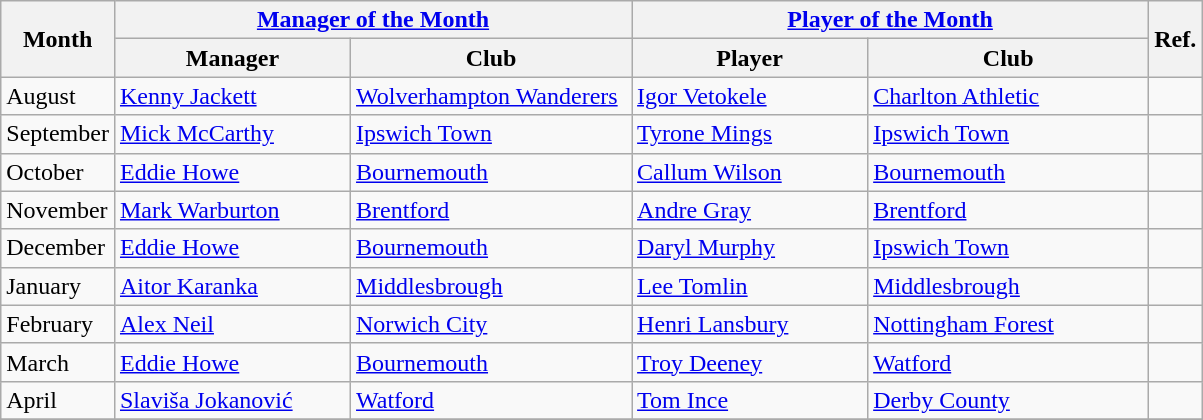<table class="wikitable">
<tr>
<th rowspan="2">Month</th>
<th colspan="2"><a href='#'>Manager of the Month</a></th>
<th colspan="2"><a href='#'>Player of the Month</a></th>
<th rowspan="2">Ref.</th>
</tr>
<tr>
<th width=150>Manager</th>
<th width=180>Club</th>
<th width=150>Player</th>
<th width=180>Club</th>
</tr>
<tr>
<td>August</td>
<td> <a href='#'>Kenny Jackett</a></td>
<td><a href='#'>Wolverhampton Wanderers</a></td>
<td> <a href='#'>Igor Vetokele</a></td>
<td><a href='#'>Charlton Athletic</a></td>
<td></td>
</tr>
<tr>
<td>September</td>
<td> <a href='#'>Mick McCarthy</a></td>
<td><a href='#'>Ipswich Town</a></td>
<td> <a href='#'>Tyrone Mings</a></td>
<td><a href='#'>Ipswich Town</a></td>
<td></td>
</tr>
<tr>
<td>October</td>
<td> <a href='#'>Eddie Howe</a></td>
<td><a href='#'>Bournemouth</a></td>
<td> <a href='#'>Callum Wilson</a></td>
<td><a href='#'>Bournemouth</a></td>
<td></td>
</tr>
<tr>
<td>November</td>
<td> <a href='#'>Mark Warburton</a></td>
<td><a href='#'>Brentford</a></td>
<td> <a href='#'>Andre Gray</a></td>
<td><a href='#'>Brentford</a></td>
<td></td>
</tr>
<tr>
<td>December</td>
<td> <a href='#'>Eddie Howe</a></td>
<td><a href='#'>Bournemouth</a></td>
<td> <a href='#'>Daryl Murphy</a></td>
<td><a href='#'>Ipswich Town</a></td>
<td></td>
</tr>
<tr>
<td>January</td>
<td> <a href='#'>Aitor Karanka</a></td>
<td><a href='#'>Middlesbrough</a></td>
<td> <a href='#'>Lee Tomlin</a></td>
<td><a href='#'>Middlesbrough</a></td>
<td></td>
</tr>
<tr>
<td>February</td>
<td> <a href='#'>Alex Neil</a></td>
<td><a href='#'>Norwich City</a></td>
<td> <a href='#'>Henri Lansbury</a></td>
<td><a href='#'>Nottingham Forest</a></td>
<td></td>
</tr>
<tr>
<td>March</td>
<td> <a href='#'>Eddie Howe</a></td>
<td><a href='#'>Bournemouth</a></td>
<td> <a href='#'>Troy Deeney</a></td>
<td><a href='#'>Watford</a></td>
<td></td>
</tr>
<tr>
<td>April</td>
<td> <a href='#'>Slaviša Jokanović</a></td>
<td><a href='#'>Watford</a></td>
<td> <a href='#'>Tom Ince</a></td>
<td><a href='#'>Derby County</a></td>
<td></td>
</tr>
<tr>
</tr>
</table>
